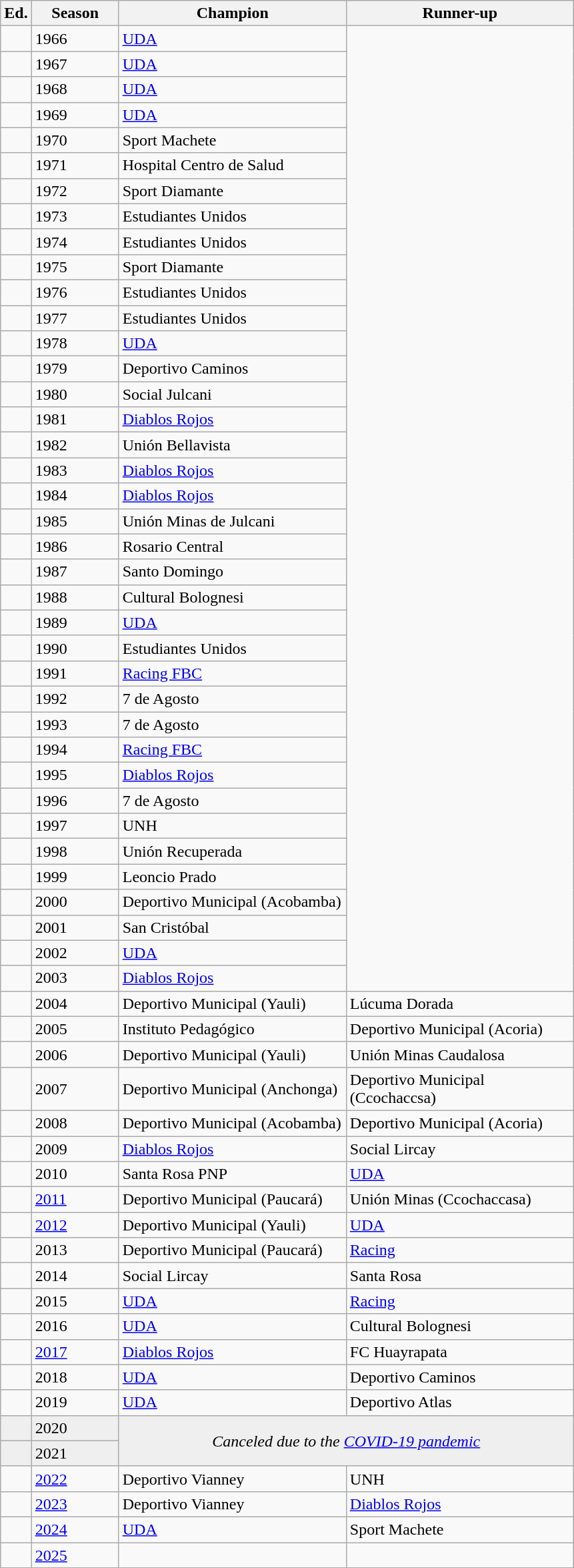<table class="wikitable sortable">
<tr>
<th width=px>Ed.</th>
<th width=80px>Season</th>
<th width=220px>Champion</th>
<th width=220px>Runner-up</th>
</tr>
<tr>
<td></td>
<td>1966</td>
<td><a href='#'>UDA</a></td>
</tr>
<tr>
<td></td>
<td>1967</td>
<td><a href='#'>UDA</a></td>
</tr>
<tr>
<td></td>
<td>1968</td>
<td><a href='#'>UDA</a></td>
</tr>
<tr>
<td></td>
<td>1969</td>
<td><a href='#'>UDA</a></td>
</tr>
<tr>
<td></td>
<td>1970</td>
<td>Sport Machete</td>
</tr>
<tr>
<td></td>
<td>1971</td>
<td>Hospital Centro de Salud</td>
</tr>
<tr>
<td></td>
<td>1972</td>
<td>Sport Diamante</td>
</tr>
<tr>
<td></td>
<td>1973</td>
<td>Estudiantes Unidos</td>
</tr>
<tr>
<td></td>
<td>1974</td>
<td>Estudiantes Unidos</td>
</tr>
<tr>
<td></td>
<td>1975</td>
<td>Sport Diamante</td>
</tr>
<tr>
<td></td>
<td>1976</td>
<td>Estudiantes Unidos</td>
</tr>
<tr>
<td></td>
<td>1977</td>
<td>Estudiantes Unidos</td>
</tr>
<tr>
<td></td>
<td>1978</td>
<td><a href='#'>UDA</a></td>
</tr>
<tr>
<td></td>
<td>1979</td>
<td>Deportivo Caminos</td>
</tr>
<tr>
<td></td>
<td>1980</td>
<td>Social Julcani</td>
</tr>
<tr>
<td></td>
<td>1981</td>
<td><a href='#'>Diablos Rojos</a></td>
</tr>
<tr>
<td></td>
<td>1982</td>
<td>Unión Bellavista</td>
</tr>
<tr>
<td></td>
<td>1983</td>
<td><a href='#'>Diablos Rojos</a></td>
</tr>
<tr>
<td></td>
<td>1984</td>
<td><a href='#'>Diablos Rojos</a></td>
</tr>
<tr>
<td></td>
<td>1985</td>
<td>Unión Minas de Julcani</td>
</tr>
<tr>
<td></td>
<td>1986</td>
<td>Rosario Central</td>
</tr>
<tr>
<td></td>
<td>1987</td>
<td>Santo Domingo</td>
</tr>
<tr>
<td></td>
<td>1988</td>
<td>Cultural Bolognesi</td>
</tr>
<tr>
<td></td>
<td>1989</td>
<td><a href='#'>UDA</a></td>
</tr>
<tr>
<td></td>
<td>1990</td>
<td>Estudiantes Unidos</td>
</tr>
<tr>
<td></td>
<td>1991</td>
<td><a href='#'>Racing FBC</a></td>
</tr>
<tr>
<td></td>
<td>1992</td>
<td>7 de Agosto</td>
</tr>
<tr>
<td></td>
<td>1993</td>
<td>7 de Agosto</td>
</tr>
<tr>
<td></td>
<td>1994</td>
<td><a href='#'>Racing FBC</a></td>
</tr>
<tr>
<td></td>
<td>1995</td>
<td><a href='#'>Diablos Rojos</a></td>
</tr>
<tr>
<td></td>
<td>1996</td>
<td>7 de Agosto</td>
</tr>
<tr>
<td></td>
<td>1997</td>
<td>UNH</td>
</tr>
<tr>
<td></td>
<td>1998</td>
<td>Unión Recuperada</td>
</tr>
<tr>
<td></td>
<td>1999</td>
<td>Leoncio Prado</td>
</tr>
<tr>
<td></td>
<td>2000</td>
<td>Deportivo Municipal (Acobamba)</td>
</tr>
<tr>
<td></td>
<td>2001</td>
<td>San Cristóbal</td>
</tr>
<tr>
<td></td>
<td>2002</td>
<td><a href='#'>UDA</a></td>
</tr>
<tr>
<td></td>
<td>2003</td>
<td><a href='#'>Diablos Rojos</a></td>
</tr>
<tr>
<td></td>
<td>2004</td>
<td>Deportivo Municipal (Yauli)</td>
<td>Lúcuma Dorada</td>
</tr>
<tr>
<td></td>
<td>2005</td>
<td>Instituto Pedagógico</td>
<td>Deportivo Municipal (Acoria)</td>
</tr>
<tr>
<td></td>
<td>2006</td>
<td>Deportivo Municipal (Yauli)</td>
<td>Unión Minas Caudalosa</td>
</tr>
<tr>
<td></td>
<td>2007</td>
<td>Deportivo Municipal (Anchonga)</td>
<td>Deportivo Municipal (Ccochaccsa)</td>
</tr>
<tr>
<td></td>
<td>2008</td>
<td>Deportivo Municipal (Acobamba)</td>
<td>Deportivo Municipal (Acoria)</td>
</tr>
<tr>
<td></td>
<td>2009</td>
<td><a href='#'>Diablos Rojos</a></td>
<td>Social Lircay</td>
</tr>
<tr>
<td></td>
<td>2010</td>
<td>Santa Rosa PNP</td>
<td><a href='#'>UDA</a></td>
</tr>
<tr>
<td></td>
<td><a href='#'>2011</a></td>
<td>Deportivo Municipal (Paucará)</td>
<td>Unión Minas (Ccochaccasa)</td>
</tr>
<tr>
<td></td>
<td><a href='#'>2012</a></td>
<td>Deportivo Municipal (Yauli)</td>
<td><a href='#'>UDA</a></td>
</tr>
<tr>
<td></td>
<td>2013</td>
<td>Deportivo Municipal (Paucará)</td>
<td><a href='#'>Racing</a></td>
</tr>
<tr>
<td></td>
<td>2014</td>
<td>Social Lircay</td>
<td>Santa Rosa</td>
</tr>
<tr>
<td></td>
<td>2015</td>
<td><a href='#'>UDA</a></td>
<td><a href='#'>Racing</a></td>
</tr>
<tr>
<td></td>
<td>2016</td>
<td><a href='#'>UDA</a></td>
<td>Cultural Bolognesi</td>
</tr>
<tr>
<td></td>
<td><a href='#'>2017</a></td>
<td><a href='#'>Diablos Rojos</a></td>
<td>FC Huayrapata</td>
</tr>
<tr>
<td></td>
<td>2018</td>
<td><a href='#'>UDA</a></td>
<td>Deportivo Caminos</td>
</tr>
<tr>
<td></td>
<td>2019</td>
<td><a href='#'>UDA</a></td>
<td>Deportivo Atlas</td>
</tr>
<tr bgcolor=#efefef>
<td></td>
<td>2020</td>
<td rowspan=2 colspan="2" align=center><em>Canceled due to the <a href='#'>COVID-19 pandemic</a></em></td>
</tr>
<tr bgcolor=#efefef>
<td></td>
<td>2021</td>
</tr>
<tr>
<td></td>
<td><a href='#'>2022</a></td>
<td>Deportivo Vianney</td>
<td>UNH</td>
</tr>
<tr>
<td></td>
<td><a href='#'>2023</a></td>
<td>Deportivo Vianney</td>
<td><a href='#'>Diablos Rojos</a></td>
</tr>
<tr>
<td></td>
<td><a href='#'>2024</a></td>
<td><a href='#'>UDA</a></td>
<td>Sport Machete</td>
</tr>
<tr>
<td></td>
<td><a href='#'>2025</a></td>
<td></td>
<td></td>
</tr>
<tr>
</tr>
</table>
